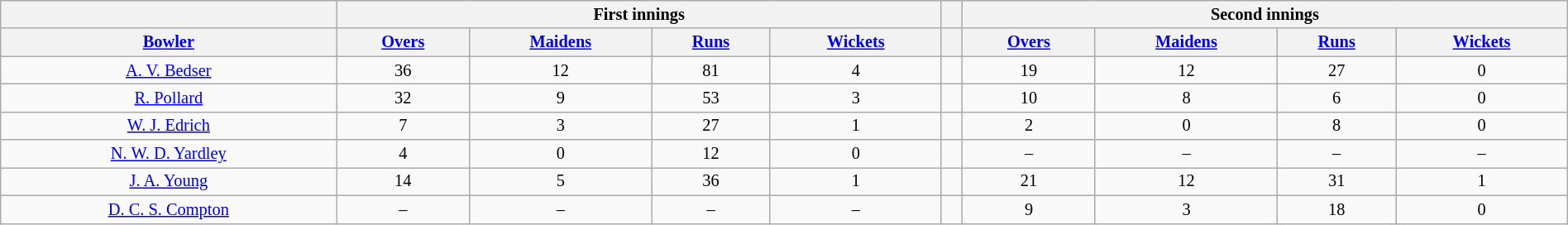<table class="wikitable" style="font-size: 85%; text-align: center; width: 100%;">
<tr>
<th></th>
<th colspan="4">First innings</th>
<th></th>
<th colspan="4">Second innings</th>
</tr>
<tr>
<th><a href='#'>Bowler</a></th>
<th><a href='#'>Overs</a></th>
<th><a href='#'>Maidens</a></th>
<th><a href='#'>Runs</a></th>
<th><a href='#'>Wickets</a></th>
<th></th>
<th><a href='#'>Overs</a></th>
<th><a href='#'>Maidens</a></th>
<th><a href='#'>Runs</a></th>
<th><a href='#'>Wickets</a></th>
</tr>
<tr>
<td><a href='#'>A. V. Bedser</a></td>
<td>36</td>
<td>12</td>
<td>81</td>
<td>4</td>
<td></td>
<td>19</td>
<td>12</td>
<td>27</td>
<td>0</td>
</tr>
<tr>
<td><a href='#'>R. Pollard</a></td>
<td>32</td>
<td>9</td>
<td>53</td>
<td>3</td>
<td></td>
<td>10</td>
<td>8</td>
<td>6</td>
<td>0</td>
</tr>
<tr>
<td><a href='#'>W. J. Edrich</a></td>
<td>7</td>
<td>3</td>
<td>27</td>
<td>1</td>
<td></td>
<td>2</td>
<td>0</td>
<td>8</td>
<td>0</td>
</tr>
<tr>
<td><a href='#'>N. W. D. Yardley</a></td>
<td>4</td>
<td>0</td>
<td>12</td>
<td>0</td>
<td></td>
<td>–</td>
<td>–</td>
<td>–</td>
<td>–</td>
</tr>
<tr>
<td><a href='#'>J. A. Young</a></td>
<td>14</td>
<td>5</td>
<td>36</td>
<td>1</td>
<td></td>
<td>21</td>
<td>12</td>
<td>31</td>
<td>1</td>
</tr>
<tr>
<td><a href='#'>D. C. S. Compton</a></td>
<td>–</td>
<td>–</td>
<td>–</td>
<td>–</td>
<td></td>
<td>9</td>
<td>3</td>
<td>18</td>
<td>0</td>
</tr>
</table>
